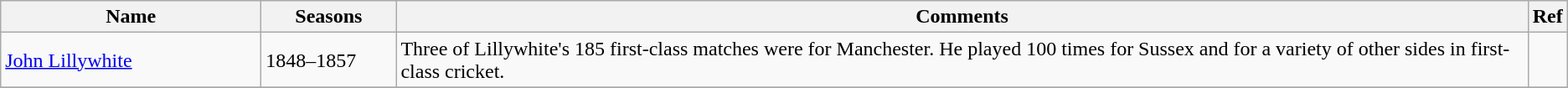<table class="wikitable">
<tr>
<th style="width:200px">Name</th>
<th style="width: 100px">Seasons</th>
<th>Comments</th>
<th>Ref</th>
</tr>
<tr>
<td><a href='#'>John Lillywhite</a></td>
<td>1848–1857</td>
<td>Three of Lillywhite's 185 first-class matches were for Manchester. He played 100 times for Sussex and for a variety of other sides in first-class cricket.</td>
<td></td>
</tr>
<tr>
</tr>
</table>
